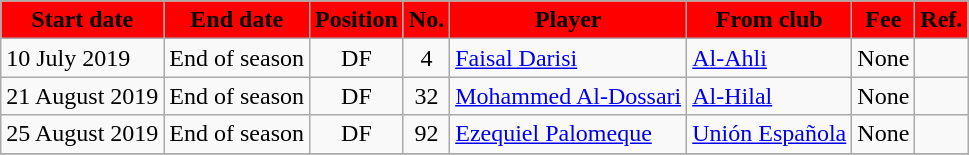<table class="wikitable sortable">
<tr>
<th style="background:red; color:black;"><strong>Start date</strong></th>
<th style="background:red; color:black;"><strong>End date</strong></th>
<th style="background:red; color:black;"><strong>Position</strong></th>
<th style="background:red; color:black;"><strong>No.</strong></th>
<th style="background:red; color:black;"><strong>Player</strong></th>
<th style="background:red; color:black;"><strong>From club</strong></th>
<th style="background:red; color:black;"><strong>Fee</strong></th>
<th style="background:red; color:black;"><strong>Ref.</strong></th>
</tr>
<tr>
<td>10 July 2019</td>
<td>End of season</td>
<td style="text-align:center;">DF</td>
<td style="text-align:center;">4</td>
<td style="text-align:left;"> <a href='#'>Faisal Darisi</a></td>
<td style="text-align:left;"> <a href='#'>Al-Ahli</a></td>
<td>None</td>
<td></td>
</tr>
<tr>
<td>21 August 2019</td>
<td>End of season</td>
<td style="text-align:center;">DF</td>
<td style="text-align:center;">32</td>
<td style="text-align:left;"> <a href='#'>Mohammed Al-Dossari</a></td>
<td style="text-align:left;"> <a href='#'>Al-Hilal</a></td>
<td>None</td>
<td></td>
</tr>
<tr>
<td>25 August 2019</td>
<td>End of season</td>
<td style="text-align:center;">DF</td>
<td style="text-align:center;">92</td>
<td style="text-align:left;"> <a href='#'>Ezequiel Palomeque</a></td>
<td style="text-align:left;"> <a href='#'>Unión Española</a></td>
<td>None</td>
<td></td>
</tr>
<tr>
</tr>
</table>
